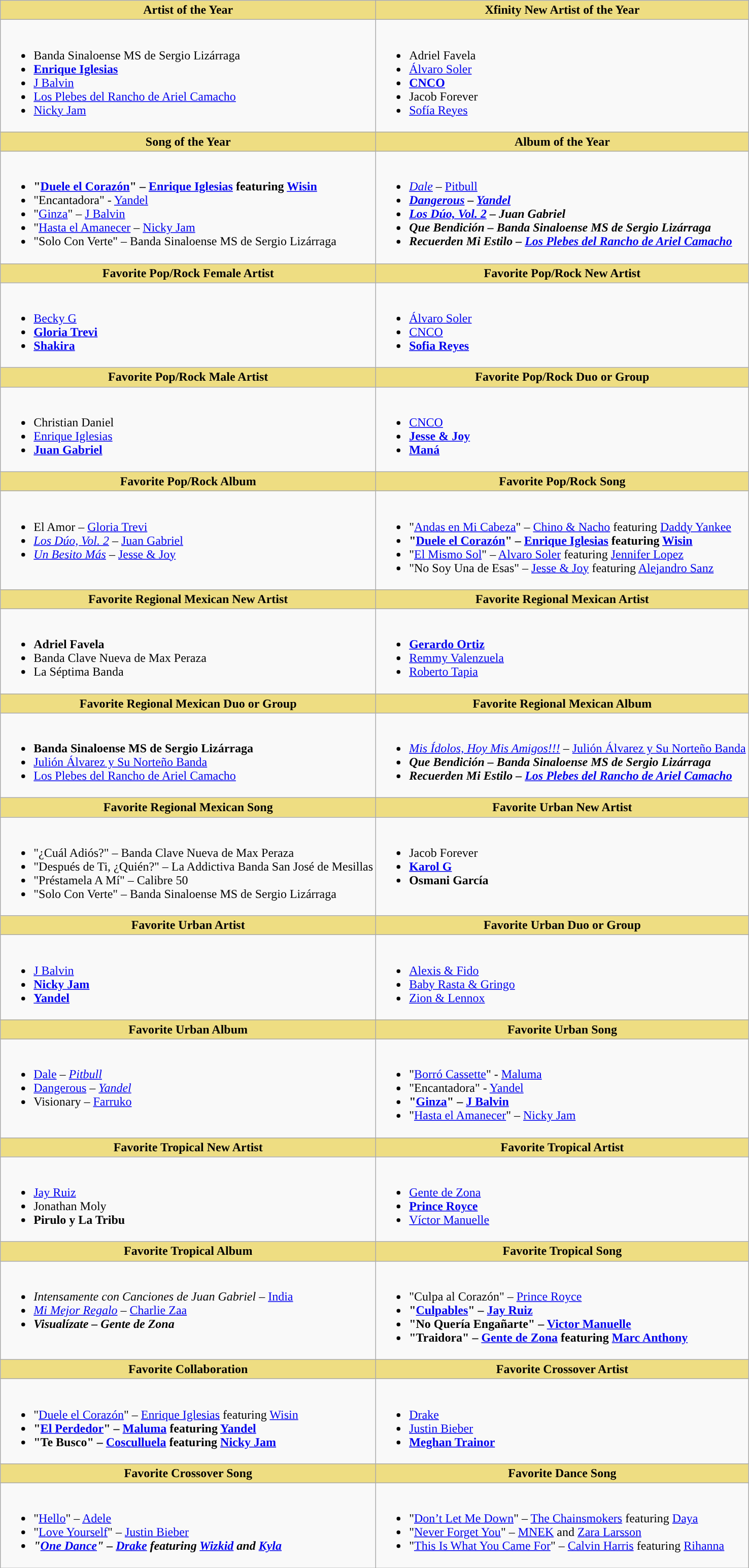<table class=wikitable style="width="150%">
<tr>
<th style="background:#EEDD82;" ! style="width="50%">Artist of the Year</th>
<th style="background:#EEDD82;" ! style="width="50%">Xfinity New Artist of the Year</th>
</tr>
<tr>
<td valign="top"><br><ul><li>Banda Sinaloense MS de Sergio Lizárraga</li><li> <strong><a href='#'>Enrique Iglesias</a></strong></li><li><a href='#'>J Balvin</a></li><li><a href='#'>Los Plebes del Rancho de Ariel Camacho</a></li><li><a href='#'>Nicky Jam</a></li></ul></td>
<td valign="top"><br><ul><li>Adriel Favela</li><li><a href='#'>Álvaro Soler</a></li><li> <strong><a href='#'>CNCO</a></strong></li><li>Jacob Forever</li><li><a href='#'>Sofía Reyes</a></li></ul></td>
</tr>
<tr>
<th style="background:#EEDD82;" ! style="width="50%">Song of the Year</th>
<th style="background:#EEDD82;" ! style="width="50%">Album of the Year</th>
</tr>
<tr>
<td valign="top"><br><ul><li> <strong>"<a href='#'>Duele el Corazón</a>" – <a href='#'>Enrique Iglesias</a> featuring <a href='#'>Wisin</a></strong></li><li>"Encantadora" - <a href='#'>Yandel</a></li><li>"<a href='#'>Ginza</a>" – <a href='#'>J Balvin</a></li><li>"<a href='#'>Hasta el Amanecer</a> – <a href='#'>Nicky Jam</a></li><li>"Solo Con Verte" – Banda Sinaloense MS de Sergio Lizárraga</li></ul></td>
<td valign="top"><br><ul><li><em><a href='#'>Dale</a></em> – <a href='#'>Pitbull</a></li><li> <strong><em><a href='#'>Dangerous</a><em> – <a href='#'>Yandel</a><strong></li><li></em><a href='#'>Los Dúo, Vol. 2</a><em> – Juan Gabriel</li><li></em>Que Bendición<em> – Banda Sinaloense MS de Sergio Lizárraga</li><li></em>Recuerden Mi Estilo<em> – <a href='#'>Los Plebes del Rancho de Ariel Camacho</a></li></ul></td>
</tr>
<tr>
<th style="background:#EEDD82;" ! style="width="50%">Favorite Pop/Rock Female Artist</th>
<th style="background:#EEDD82;" ! style="width="50%">Favorite Pop/Rock New Artist</th>
</tr>
<tr>
<td valign="top"><br><ul><li> </strong><a href='#'>Becky G</a><strong></li><li><a href='#'>Gloria Trevi</a></li><li><a href='#'>Shakira</a></li></ul></td>
<td valign="top"><br><ul><li><a href='#'>Álvaro Soler</a></li><li> </strong><a href='#'>CNCO</a><strong></li><li><a href='#'>Sofia Reyes</a></li></ul></td>
</tr>
<tr>
<th style="background:#EEDD82;" ! style="width="50%">Favorite Pop/Rock Male Artist</th>
<th style="background:#EEDD82;" ! style="width="50%">Favorite Pop/Rock Duo or Group</th>
</tr>
<tr>
<td valign="top"><br><ul><li>Christian Daniel</li><li> </strong><a href='#'>Enrique Iglesias</a><strong></li><li><a href='#'>Juan Gabriel</a></li></ul></td>
<td valign="top"><br><ul><li> </strong><a href='#'>CNCO</a><strong></li><li><a href='#'>Jesse & Joy</a></li><li><a href='#'>Maná</a></li></ul></td>
</tr>
<tr>
<th style="background:#EEDD82;" ! style="width="50%">Favorite Pop/Rock Album</th>
<th style="background:#EEDD82;" ! style="width="50%">Favorite Pop/Rock Song</th>
</tr>
<tr>
<td valign="top"><br><ul><li> </em></strong>El Amor</em> – <a href='#'>Gloria Trevi</a></strong></li><li><em><a href='#'>Los Dúo, Vol. 2</a></em> – <a href='#'>Juan Gabriel</a></li><li><em><a href='#'>Un Besito Más</a></em> – <a href='#'>Jesse & Joy</a></li></ul></td>
<td valign="top"><br><ul><li>"<a href='#'>Andas en Mi Cabeza</a>" – <a href='#'>Chino & Nacho</a> featuring <a href='#'>Daddy Yankee</a></li><li> <strong>"<a href='#'>Duele el Corazón</a>" – <a href='#'>Enrique Iglesias</a> featuring <a href='#'>Wisin</a></strong></li><li>"<a href='#'>El Mismo Sol</a>" – <a href='#'>Alvaro Soler</a> featuring <a href='#'>Jennifer Lopez</a></li><li>"No Soy Una de Esas" – <a href='#'>Jesse & Joy</a> featuring <a href='#'>Alejandro Sanz</a></li></ul></td>
</tr>
<tr>
<th style="background:#EEDD82;" ! style="width="50%">Favorite Regional Mexican New Artist</th>
<th style="background:#EEDD82;" ! style="width="50%">Favorite Regional Mexican Artist</th>
</tr>
<tr>
<td valign="top"><br><ul><li> <strong>Adriel Favela</strong></li><li>Banda Clave Nueva de Max Peraza</li><li>La Séptima Banda</li></ul></td>
<td valign="top"><br><ul><li> <strong><a href='#'>Gerardo Ortiz</a></strong></li><li><a href='#'>Remmy Valenzuela</a></li><li><a href='#'>Roberto Tapia</a></li></ul></td>
</tr>
<tr>
<th style="background:#EEDD82;" ! style="width="50%">Favorite Regional Mexican Duo or Group</th>
<th style="background:#EEDD82;" ! style="width="50%">Favorite Regional Mexican Album</th>
</tr>
<tr>
<td valign="top"><br><ul><li> <strong>Banda Sinaloense MS de Sergio Lizárraga</strong></li><li><a href='#'>Julión Álvarez y Su Norteño Banda</a></li><li><a href='#'>Los Plebes del Rancho de Ariel Camacho</a></li></ul></td>
<td valign="top"><br><ul><li><em><a href='#'>Mis Ídolos, Hoy Mis Amigos!!!</a></em> – <a href='#'>Julión Álvarez y Su Norteño Banda</a></li><li><strong><em>Que Bendición<em> – Banda Sinaloense MS de Sergio Lizárraga<strong></li><li></em>Recuerden Mi Estilo<em> – <a href='#'>Los Plebes del Rancho de Ariel Camacho</a></li></ul></td>
</tr>
<tr>
<th style="background:#EEDD82;" ! style="width="50%">Favorite Regional Mexican Song</th>
<th style="background:#EEDD82;" ! style="width="50%">Favorite Urban New Artist</th>
</tr>
<tr>
<td valign="top"><br><ul><li>"¿Cuál Adiós?" – Banda Clave Nueva de Max Peraza</li><li>"Después de Ti, ¿Quién?" – La Addictiva Banda San José de Mesillas</li><li>"Préstamela A Mí" – Calibre 50</li><li> </strong>"Solo Con Verte" – Banda Sinaloense MS de Sergio Lizárraga<strong></li></ul></td>
<td valign="top"><br><ul><li> </strong>Jacob Forever<strong></li><li><a href='#'>Karol G</a></li><li>Osmani García</li></ul></td>
</tr>
<tr>
<th style="background:#EEDD82;" ! style="width="50%">Favorite Urban Artist</th>
<th style="background:#EEDD82;" ! style="width="50%">Favorite Urban Duo or Group</th>
</tr>
<tr>
<td valign="top"><br><ul><li> </strong><a href='#'>J Balvin</a><strong></li><li><a href='#'>Nicky Jam</a></li><li><a href='#'>Yandel</a></li></ul></td>
<td valign="top"><br><ul><li><a href='#'>Alexis & Fido</a></li><li><a href='#'>Baby Rasta & Gringo</a></li><li> </strong><a href='#'>Zion & Lennox</a><strong></li></ul></td>
</tr>
<tr>
<th style="background:#EEDD82;" ! style="width="50%">Favorite Urban Album</th>
<th style="background:#EEDD82;" ! style="width="50%">Favorite Urban Song</th>
</tr>
<tr>
<td valign="top"><br><ul><li></em><a href='#'>Dale</a><em> – <a href='#'>Pitbull</a></li><li></em><a href='#'>Dangerous</a><em> – <a href='#'>Yandel</a></li><li> </em></strong>Visionary</em> – <a href='#'>Farruko</a></strong></li></ul></td>
<td valign="top"><br><ul><li>"<a href='#'>Borró Cassette</a>" - <a href='#'>Maluma</a></li><li>"Encantadora" - <a href='#'>Yandel</a></li><li> <strong>"<a href='#'>Ginza</a>" – <a href='#'>J Balvin</a></strong></li><li>"<a href='#'>Hasta el Amanecer</a>" – <a href='#'>Nicky Jam</a></li></ul></td>
</tr>
<tr>
<th style="background:#EEDD82;" ! style="width="50%">Favorite Tropical New Artist</th>
<th style="background:#EEDD82;" ! style="width="50%">Favorite Tropical Artist</th>
</tr>
<tr>
<td valign="top"><br><ul><li><a href='#'>Jay Ruiz</a></li><li>Jonathan Moly</li><li> <strong>Pirulo y La Tribu</strong></li></ul></td>
<td valign="top"><br><ul><li><a href='#'>Gente de Zona</a></li><li> <strong><a href='#'>Prince Royce</a></strong></li><li><a href='#'>Víctor Manuelle</a></li></ul></td>
</tr>
<tr>
<th style="background:#EEDD82;" ! style="width="50%">Favorite Tropical Album</th>
<th style="background:#EEDD82;" ! style="width="50%">Favorite Tropical Song</th>
</tr>
<tr>
<td valign="top"><br><ul><li><em>Intensamente con Canciones de Juan Gabriel</em> – <a href='#'>India</a></li><li><em><a href='#'>Mi Mejor Regalo</a></em> – <a href='#'>Charlie Zaa</a></li><li> <strong><em>Visualízate<em> – Gente de Zona<strong></li></ul></td>
<td valign="top"><br><ul><li> </strong>"Culpa al Corazón" – <a href='#'>Prince Royce</a><strong></li><li>"<a href='#'>Culpables</a>" – <a href='#'>Jay Ruiz</a></li><li>"No Quería Engañarte" – <a href='#'>Victor Manuelle</a></li><li>"Traidora" – <a href='#'>Gente de Zona</a> featuring <a href='#'>Marc Anthony</a></li></ul></td>
</tr>
<tr>
<th style="background:#EEDD82;" ! style="width="50%">Favorite Collaboration</th>
<th style="background:#EEDD82;" ! style="width="50%">Favorite Crossover Artist</th>
</tr>
<tr>
<td valign="top"><br><ul><li> </strong>"<a href='#'>Duele el Corazón</a>" – <a href='#'>Enrique Iglesias</a> featuring <a href='#'>Wisin</a><strong></li><li>"<a href='#'>El Perdedor</a>" – <a href='#'>Maluma</a> featuring <a href='#'>Yandel</a></li><li>"Te Busco" – <a href='#'>Cosculluela</a> featuring <a href='#'>Nicky Jam</a></li></ul></td>
<td valign="top"><br><ul><li><a href='#'>Drake</a></li><li> </strong><a href='#'>Justin Bieber</a><strong></li><li><a href='#'>Meghan Trainor</a></li></ul></td>
</tr>
<tr>
<th style="background:#EEDD82;" ! style="width="50%">Favorite Crossover Song</th>
<th style="background:#EEDD82;" ! style="width="50%">Favorite Dance Song</th>
</tr>
<tr>
<td valign="top"><br><ul><li>"<a href='#'>Hello</a>" – <a href='#'>Adele</a></li><li> </em></strong>"<a href='#'>Love Yourself</a>" – <a href='#'>Justin Bieber</a><strong><em></li><li>"<a href='#'>One Dance</a>" – <a href='#'>Drake</a> featuring <a href='#'>Wizkid</a> and <a href='#'>Kyla</a></li></ul></td>
<td valign="top"><br><ul><li>"<a href='#'>Don’t Let Me Down</a>" – <a href='#'>The Chainsmokers</a> featuring <a href='#'>Daya</a></li><li>"<a href='#'>Never Forget You</a>" – <a href='#'>MNEK</a> and <a href='#'>Zara Larsson</a></li><li> </strong>"<a href='#'>This Is What You Came For</a>" – <a href='#'>Calvin Harris</a> featuring <a href='#'>Rihanna</a><strong></li></ul></td>
</tr>
</table>
